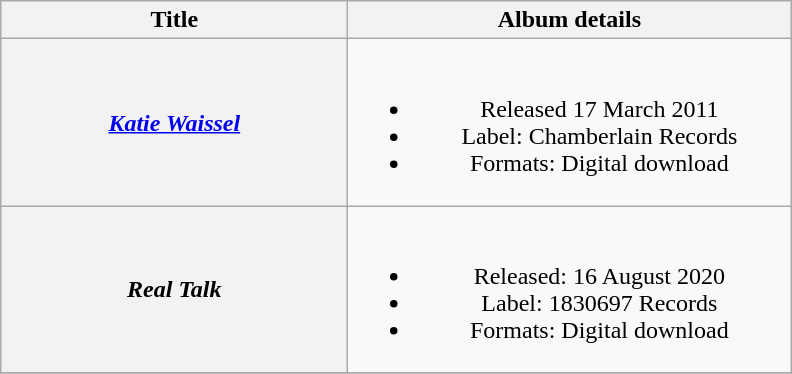<table class="wikitable plainrowheaders" style="text-align:center;">
<tr>
<th scope="col" style="width:14em;">Title</th>
<th scope="col" style="width:18em;">Album details</th>
</tr>
<tr>
<th scope="row"><em><a href='#'>Katie Waissel</a></em></th>
<td><br><ul><li>Released 17 March 2011</li><li>Label: Chamberlain Records</li><li>Formats: Digital download</li></ul></td>
</tr>
<tr>
<th scope="row"><em>Real Talk</em></th>
<td><br><ul><li>Released: 16 August 2020</li><li>Label: 1830697 Records</li><li>Formats: Digital download</li></ul></td>
</tr>
<tr>
</tr>
</table>
